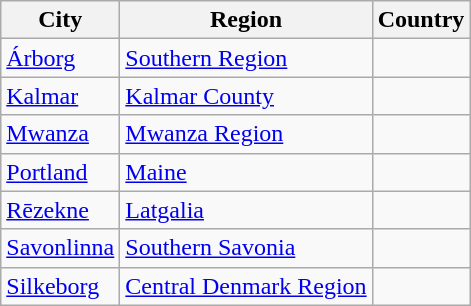<table class="wikitable">
<tr>
<th>City</th>
<th>Region</th>
<th>Country</th>
</tr>
<tr>
<td><a href='#'>Árborg</a></td>
<td> <a href='#'>Southern Region</a></td>
<td></td>
</tr>
<tr>
<td> <a href='#'>Kalmar</a></td>
<td> <a href='#'>Kalmar County</a></td>
<td></td>
</tr>
<tr>
<td><a href='#'>Mwanza</a></td>
<td> <a href='#'>Mwanza Region</a></td>
<td></td>
</tr>
<tr>
<td> <a href='#'>Portland</a></td>
<td> <a href='#'>Maine</a></td>
<td></td>
</tr>
<tr>
<td> <a href='#'>Rēzekne</a></td>
<td> <a href='#'>Latgalia</a></td>
<td></td>
</tr>
<tr>
<td> <a href='#'>Savonlinna</a></td>
<td> <a href='#'>Southern Savonia</a></td>
<td></td>
</tr>
<tr>
<td> <a href='#'>Silkeborg</a></td>
<td> <a href='#'>Central Denmark Region</a></td>
<td></td>
</tr>
</table>
